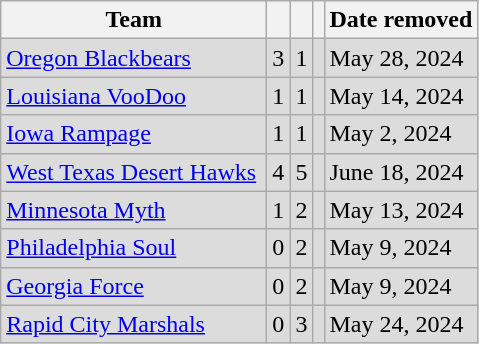<table class="wikitable">
<tr align="center">
<th width="170">Team</th>
<th></th>
<th></th>
<th></th>
<th>Date removed</th>
</tr>
<tr style="background:gainsboro">
<td align="left"><a href='#'>Oregon Blackbears</a></td>
<td align="center">3</td>
<td align="center">1</td>
<td align="center"></td>
<td>May 28, 2024</td>
</tr>
<tr style="background:gainsboro">
<td align="left"><a href='#'>Louisiana VooDoo</a></td>
<td align="center">1</td>
<td align="center">1</td>
<td align="center"></td>
<td>May 14, 2024</td>
</tr>
<tr style="background:gainsboro">
<td align="left"><a href='#'>Iowa Rampage</a></td>
<td align="center">1</td>
<td align="center">1</td>
<td align="center"></td>
<td>May 2, 2024</td>
</tr>
<tr style="background:gainsboro">
<td align="left"><a href='#'>West Texas Desert Hawks</a></td>
<td align="center">4</td>
<td align="center">5</td>
<td align="center"></td>
<td>June 18, 2024</td>
</tr>
<tr style="background:gainsboro">
<td align="left"><a href='#'>Minnesota Myth</a></td>
<td align="center">1</td>
<td align="center">2</td>
<td align="center"></td>
<td>May 13, 2024</td>
</tr>
<tr style="background:gainsboro">
<td align="left"><a href='#'>Philadelphia Soul</a></td>
<td align="center">0</td>
<td align="center">2</td>
<td align="center"></td>
<td>May 9, 2024</td>
</tr>
<tr style="background:gainsboro">
<td align="left"><a href='#'>Georgia Force</a></td>
<td align="center">0</td>
<td align="center">2</td>
<td align="center"></td>
<td>May 9, 2024</td>
</tr>
<tr style="background:gainsboro">
<td align="left"><a href='#'>Rapid City Marshals</a></td>
<td align="center">0</td>
<td align="center">3</td>
<td align="center"></td>
<td>May 24, 2024</td>
</tr>
</table>
